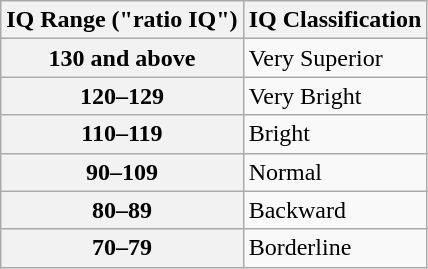<table class="wikitable">
<tr>
<th>IQ Range ("ratio IQ")</th>
<th>IQ Classification</th>
</tr>
<tr>
<th>130 and above</th>
<td>Very Superior</td>
</tr>
<tr>
<th>120–129</th>
<td>Very Bright</td>
</tr>
<tr>
<th>110–119</th>
<td>Bright</td>
</tr>
<tr>
<th>90–109</th>
<td>Normal</td>
</tr>
<tr>
<th>80–89</th>
<td>Backward</td>
</tr>
<tr>
<th>70–79</th>
<td>Borderline</td>
</tr>
</table>
